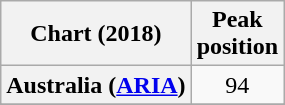<table class="wikitable sortable plainrowheaders" style="text-align:center">
<tr>
<th scope="col">Chart (2018)</th>
<th scope="col">Peak<br>position</th>
</tr>
<tr>
<th scope="row">Australia (<a href='#'>ARIA</a>)</th>
<td>94</td>
</tr>
<tr>
</tr>
<tr>
</tr>
<tr>
</tr>
<tr>
</tr>
<tr>
</tr>
</table>
